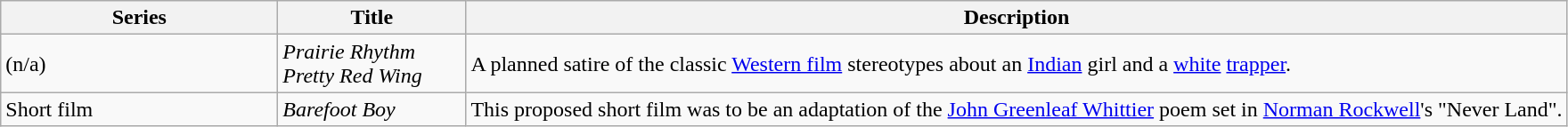<table class="wikitable">
<tr>
<th style="width:150pt;">Series</th>
<th style="width:100pt;">Title</th>
<th>Description</th>
</tr>
<tr>
<td>(n/a)</td>
<td><em>Prairie Rhythm</em><br><em>Pretty Red Wing</em></td>
<td>A planned satire of the classic <a href='#'>Western film</a> stereotypes about an <a href='#'>Indian</a> girl and a <a href='#'>white</a> <a href='#'>trapper</a>.</td>
</tr>
<tr>
<td>Short film</td>
<td><em>Barefoot Boy</em></td>
<td>This proposed short film was to be an adaptation of the <a href='#'>John Greenleaf Whittier</a> poem set in <a href='#'>Norman Rockwell</a>'s "Never Land".</td>
</tr>
</table>
